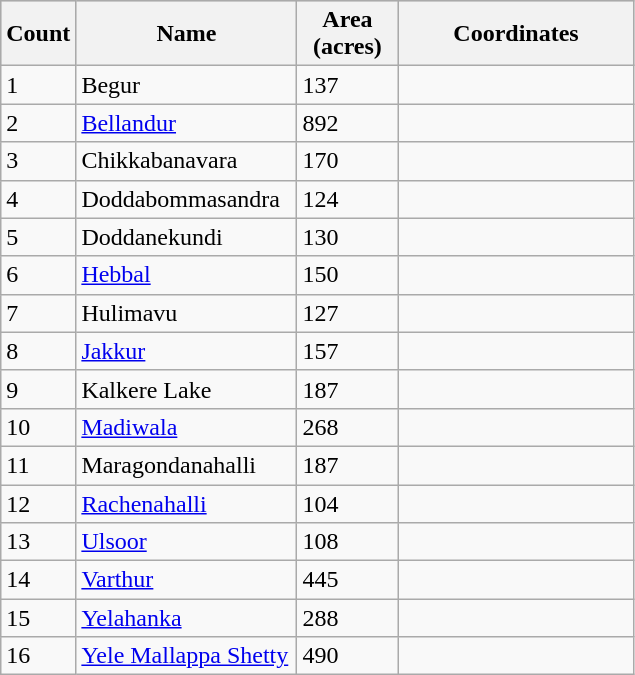<table class="wikitable sortable mw-collapsible">
<tr style="background:#CCCCCC;">
<th>Count</th>
<th width="140px">Name</th>
<th width="60px">Area (acres)</th>
<th width="150px">Coordinates</th>
</tr>
<tr>
<td>1</td>
<td>Begur</td>
<td>137</td>
<td></td>
</tr>
<tr>
<td>2</td>
<td><a href='#'>Bellandur</a></td>
<td>892</td>
<td></td>
</tr>
<tr>
<td>3</td>
<td>Chikkabanavara</td>
<td>170</td>
<td></td>
</tr>
<tr>
<td>4</td>
<td>Doddabommasandra</td>
<td>124</td>
<td></td>
</tr>
<tr>
<td>5</td>
<td>Doddanekundi</td>
<td>130</td>
<td></td>
</tr>
<tr>
<td>6</td>
<td><a href='#'>Hebbal</a></td>
<td>150</td>
<td></td>
</tr>
<tr>
<td>7</td>
<td>Hulimavu</td>
<td>127</td>
<td></td>
</tr>
<tr>
<td>8</td>
<td><a href='#'>Jakkur</a></td>
<td>157</td>
<td></td>
</tr>
<tr>
<td>9</td>
<td>Kalkere Lake</td>
<td>187</td>
<td></td>
</tr>
<tr>
<td>10</td>
<td><a href='#'>Madiwala</a></td>
<td>268</td>
<td></td>
</tr>
<tr>
<td>11</td>
<td>Maragondanahalli</td>
<td>187</td>
<td></td>
</tr>
<tr>
<td>12</td>
<td><a href='#'>Rachenahalli</a></td>
<td>104</td>
<td></td>
</tr>
<tr>
<td>13</td>
<td><a href='#'>Ulsoor</a></td>
<td>108</td>
<td></td>
</tr>
<tr>
<td>14</td>
<td><a href='#'>Varthur</a></td>
<td>445</td>
<td></td>
</tr>
<tr>
<td>15</td>
<td><a href='#'>Yelahanka</a></td>
<td>288</td>
<td></td>
</tr>
<tr>
<td>16</td>
<td><a href='#'>Yele Mallappa Shetty</a></td>
<td>490</td>
<td></td>
</tr>
</table>
